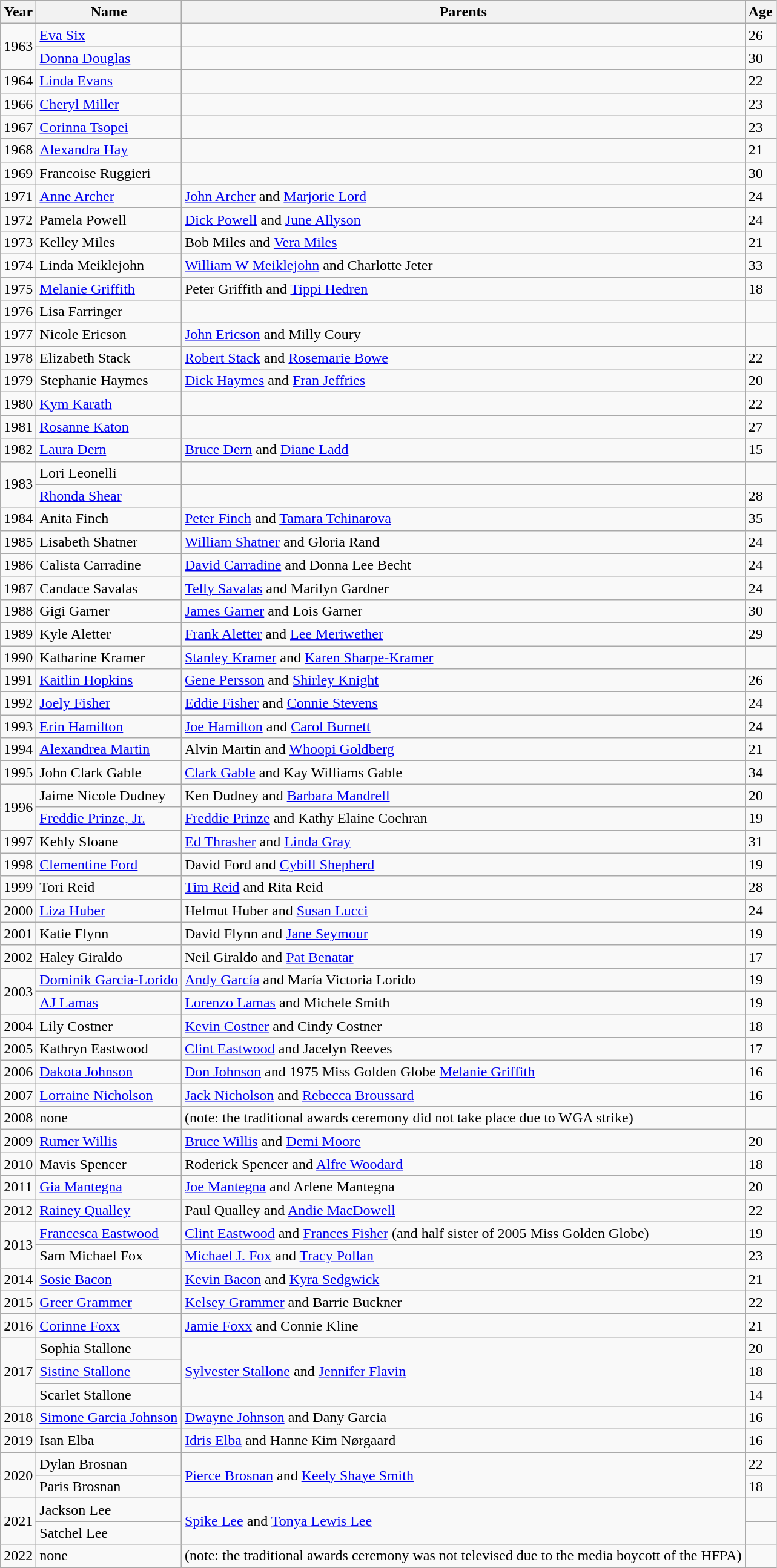<table class="wikitable">
<tr>
<th>Year</th>
<th>Name</th>
<th>Parents</th>
<th>Age</th>
</tr>
<tr>
<td rowspan=2>1963</td>
<td><a href='#'>Eva Six</a></td>
<td> </td>
<td>26</td>
</tr>
<tr>
<td><a href='#'>Donna Douglas</a></td>
<td> </td>
<td>30</td>
</tr>
<tr>
<td>1964</td>
<td><a href='#'>Linda Evans</a></td>
<td> </td>
<td>22</td>
</tr>
<tr>
<td>1966</td>
<td><a href='#'>Cheryl Miller</a></td>
<td> </td>
<td>23</td>
</tr>
<tr>
<td>1967</td>
<td><a href='#'>Corinna Tsopei</a></td>
<td> </td>
<td>23</td>
</tr>
<tr>
<td>1968</td>
<td><a href='#'>Alexandra Hay</a></td>
<td> </td>
<td>21</td>
</tr>
<tr>
<td>1969</td>
<td>Francoise Ruggieri</td>
<td> </td>
<td>30</td>
</tr>
<tr>
<td>1971</td>
<td><a href='#'>Anne Archer</a></td>
<td><a href='#'>John Archer</a> and <a href='#'>Marjorie Lord</a></td>
<td>24</td>
</tr>
<tr>
<td>1972</td>
<td>Pamela Powell</td>
<td><a href='#'>Dick Powell</a> and <a href='#'>June Allyson</a></td>
<td>24</td>
</tr>
<tr>
<td>1973</td>
<td>Kelley Miles</td>
<td>Bob Miles and <a href='#'>Vera Miles</a></td>
<td>21</td>
</tr>
<tr>
<td>1974</td>
<td>Linda Meiklejohn</td>
<td><a href='#'>William W Meiklejohn</a> and Charlotte Jeter</td>
<td>33</td>
</tr>
<tr>
<td>1975</td>
<td><a href='#'>Melanie Griffith</a></td>
<td>Peter Griffith and <a href='#'>Tippi Hedren</a></td>
<td>18</td>
</tr>
<tr>
<td>1976</td>
<td>Lisa Farringer</td>
<td> </td>
<td> </td>
</tr>
<tr>
<td>1977</td>
<td>Nicole Ericson</td>
<td><a href='#'>John Ericson</a> and Milly Coury</td>
<td> </td>
</tr>
<tr>
<td>1978</td>
<td>Elizabeth Stack</td>
<td><a href='#'>Robert Stack</a> and <a href='#'>Rosemarie Bowe</a></td>
<td>22</td>
</tr>
<tr>
<td>1979</td>
<td>Stephanie Haymes</td>
<td><a href='#'>Dick Haymes</a> and <a href='#'>Fran Jeffries</a></td>
<td>20</td>
</tr>
<tr>
<td>1980</td>
<td><a href='#'>Kym Karath</a></td>
<td> </td>
<td>22</td>
</tr>
<tr>
<td>1981</td>
<td><a href='#'>Rosanne Katon</a></td>
<td> </td>
<td>27</td>
</tr>
<tr>
<td>1982</td>
<td><a href='#'>Laura Dern</a></td>
<td><a href='#'>Bruce Dern</a> and <a href='#'>Diane Ladd</a></td>
<td>15</td>
</tr>
<tr>
<td rowspan=2>1983</td>
<td>Lori Leonelli</td>
<td> </td>
<td> </td>
</tr>
<tr>
<td><a href='#'>Rhonda Shear</a></td>
<td> </td>
<td>28</td>
</tr>
<tr>
<td>1984</td>
<td>Anita Finch</td>
<td><a href='#'>Peter Finch</a> and <a href='#'>Tamara Tchinarova</a></td>
<td>35</td>
</tr>
<tr>
<td>1985</td>
<td>Lisabeth Shatner</td>
<td><a href='#'>William Shatner</a> and Gloria Rand</td>
<td>24</td>
</tr>
<tr>
<td>1986</td>
<td>Calista Carradine</td>
<td><a href='#'>David Carradine</a> and Donna Lee Becht</td>
<td>24</td>
</tr>
<tr>
<td>1987</td>
<td>Candace Savalas</td>
<td><a href='#'>Telly Savalas</a> and Marilyn Gardner</td>
<td>24</td>
</tr>
<tr>
<td>1988</td>
<td>Gigi Garner</td>
<td><a href='#'>James Garner</a> and Lois Garner</td>
<td>30</td>
</tr>
<tr>
<td>1989</td>
<td>Kyle Aletter</td>
<td><a href='#'>Frank Aletter</a> and <a href='#'>Lee Meriwether</a></td>
<td>29</td>
</tr>
<tr>
<td>1990</td>
<td>Katharine Kramer</td>
<td><a href='#'>Stanley Kramer</a> and <a href='#'>Karen Sharpe-Kramer</a></td>
<td> </td>
</tr>
<tr>
<td>1991</td>
<td><a href='#'>Kaitlin Hopkins</a></td>
<td><a href='#'>Gene Persson</a> and <a href='#'>Shirley Knight</a></td>
<td>26</td>
</tr>
<tr>
<td>1992</td>
<td><a href='#'>Joely Fisher</a></td>
<td><a href='#'>Eddie Fisher</a> and <a href='#'>Connie Stevens</a></td>
<td>24</td>
</tr>
<tr>
<td>1993</td>
<td><a href='#'>Erin Hamilton</a></td>
<td><a href='#'>Joe Hamilton</a> and <a href='#'>Carol Burnett</a></td>
<td>24</td>
</tr>
<tr>
<td>1994</td>
<td><a href='#'>Alexandrea Martin</a></td>
<td>Alvin Martin and <a href='#'>Whoopi Goldberg</a></td>
<td>21</td>
</tr>
<tr>
<td>1995</td>
<td>John Clark Gable</td>
<td><a href='#'>Clark Gable</a> and Kay Williams Gable</td>
<td>34</td>
</tr>
<tr>
<td rowspan=2>1996</td>
<td>Jaime Nicole Dudney</td>
<td>Ken Dudney and <a href='#'>Barbara Mandrell</a></td>
<td>20</td>
</tr>
<tr>
<td><a href='#'>Freddie Prinze, Jr.</a></td>
<td><a href='#'>Freddie Prinze</a> and Kathy Elaine Cochran</td>
<td>19</td>
</tr>
<tr>
<td>1997</td>
<td>Kehly Sloane</td>
<td><a href='#'>Ed Thrasher</a> and <a href='#'>Linda Gray</a></td>
<td>31</td>
</tr>
<tr>
<td>1998</td>
<td><a href='#'>Clementine Ford</a></td>
<td>David Ford and <a href='#'>Cybill Shepherd</a></td>
<td>19</td>
</tr>
<tr>
<td>1999</td>
<td>Tori Reid</td>
<td><a href='#'>Tim Reid</a> and Rita Reid</td>
<td>28</td>
</tr>
<tr>
<td>2000</td>
<td><a href='#'>Liza Huber</a></td>
<td>Helmut Huber and <a href='#'>Susan Lucci</a></td>
<td>24</td>
</tr>
<tr>
<td>2001</td>
<td>Katie Flynn</td>
<td>David Flynn and <a href='#'>Jane Seymour</a></td>
<td>19</td>
</tr>
<tr>
<td>2002</td>
<td>Haley Giraldo</td>
<td>Neil Giraldo and <a href='#'>Pat Benatar</a></td>
<td>17</td>
</tr>
<tr>
<td rowspan=2>2003</td>
<td><a href='#'>Dominik Garcia-Lorido</a></td>
<td><a href='#'>Andy García</a> and María Victoria Lorido</td>
<td>19</td>
</tr>
<tr>
<td><a href='#'>AJ Lamas</a></td>
<td><a href='#'>Lorenzo Lamas</a> and Michele Smith</td>
<td>19</td>
</tr>
<tr>
<td>2004</td>
<td>Lily Costner</td>
<td><a href='#'>Kevin Costner</a> and Cindy Costner</td>
<td>18</td>
</tr>
<tr>
<td>2005</td>
<td>Kathryn Eastwood</td>
<td><a href='#'>Clint Eastwood</a> and Jacelyn Reeves</td>
<td>17</td>
</tr>
<tr>
<td>2006</td>
<td><a href='#'>Dakota Johnson</a></td>
<td><a href='#'>Don Johnson</a> and 1975 Miss Golden Globe <a href='#'>Melanie Griffith</a></td>
<td>16</td>
</tr>
<tr>
<td>2007</td>
<td><a href='#'>Lorraine Nicholson</a></td>
<td><a href='#'>Jack Nicholson</a> and <a href='#'>Rebecca Broussard</a></td>
<td>16</td>
</tr>
<tr>
<td>2008</td>
<td>none</td>
<td>(note: the traditional awards ceremony did not take place due to WGA strike)</td>
<td></td>
</tr>
<tr>
<td>2009</td>
<td><a href='#'>Rumer Willis</a></td>
<td><a href='#'>Bruce Willis</a> and <a href='#'>Demi Moore</a></td>
<td>20</td>
</tr>
<tr>
<td>2010</td>
<td>Mavis Spencer</td>
<td>Roderick Spencer and <a href='#'>Alfre Woodard</a></td>
<td>18</td>
</tr>
<tr>
<td>2011</td>
<td><a href='#'>Gia Mantegna</a></td>
<td><a href='#'>Joe Mantegna</a> and Arlene Mantegna</td>
<td>20</td>
</tr>
<tr>
<td>2012</td>
<td><a href='#'>Rainey Qualley</a></td>
<td>Paul Qualley and <a href='#'>Andie MacDowell</a></td>
<td>22</td>
</tr>
<tr>
<td rowspan=2>2013</td>
<td><a href='#'>Francesca Eastwood</a></td>
<td><a href='#'>Clint Eastwood</a> and <a href='#'>Frances Fisher</a> (and half sister of 2005 Miss Golden Globe)</td>
<td>19</td>
</tr>
<tr>
<td>Sam Michael Fox</td>
<td><a href='#'>Michael J. Fox</a> and <a href='#'>Tracy Pollan</a></td>
<td>23</td>
</tr>
<tr>
<td>2014</td>
<td><a href='#'>Sosie Bacon</a></td>
<td><a href='#'>Kevin Bacon</a> and <a href='#'>Kyra Sedgwick</a></td>
<td>21</td>
</tr>
<tr>
<td>2015</td>
<td><a href='#'>Greer Grammer</a></td>
<td><a href='#'>Kelsey Grammer</a> and Barrie Buckner</td>
<td>22</td>
</tr>
<tr>
<td>2016</td>
<td><a href='#'>Corinne Foxx</a></td>
<td><a href='#'>Jamie Foxx</a> and Connie Kline</td>
<td>21</td>
</tr>
<tr>
<td rowspan=3>2017</td>
<td>Sophia Stallone</td>
<td rowspan=3><a href='#'>Sylvester Stallone</a> and <a href='#'>Jennifer Flavin</a></td>
<td>20</td>
</tr>
<tr>
<td><a href='#'>Sistine Stallone</a></td>
<td>18</td>
</tr>
<tr>
<td>Scarlet Stallone</td>
<td>14</td>
</tr>
<tr>
<td>2018</td>
<td><a href='#'>Simone Garcia Johnson</a></td>
<td><a href='#'>Dwayne Johnson</a> and Dany Garcia</td>
<td>16</td>
</tr>
<tr>
<td>2019</td>
<td>Isan Elba</td>
<td><a href='#'>Idris Elba</a> and Hanne Kim Nørgaard</td>
<td>16</td>
</tr>
<tr>
<td rowspan=2>2020</td>
<td>Dylan Brosnan</td>
<td rowspan=2><a href='#'>Pierce Brosnan</a> and <a href='#'>Keely Shaye Smith</a></td>
<td>22</td>
</tr>
<tr>
<td>Paris Brosnan</td>
<td>18</td>
</tr>
<tr>
<td rowspan=2>2021</td>
<td>Jackson Lee</td>
<td rowspan=2><a href='#'>Spike Lee</a> and <a href='#'>Tonya Lewis Lee</a></td>
<td></td>
</tr>
<tr>
<td>Satchel Lee</td>
<td></td>
</tr>
<tr>
<td>2022</td>
<td>none</td>
<td>(note: the traditional awards ceremony was not televised due to the media boycott of the HFPA)</td>
</tr>
</table>
